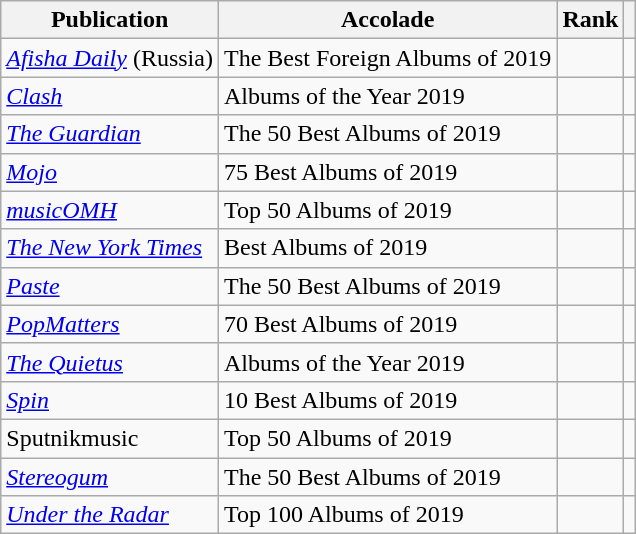<table class="sortable wikitable">
<tr>
<th>Publication</th>
<th>Accolade</th>
<th>Rank</th>
<th class="unsortable"></th>
</tr>
<tr>
<td><em><a href='#'>Afisha Daily</a></em> (Russia)</td>
<td>The Best Foreign Albums of 2019</td>
<td></td>
<td></td>
</tr>
<tr>
<td><em><a href='#'>Clash</a></em></td>
<td>Albums of the Year 2019</td>
<td></td>
<td></td>
</tr>
<tr>
<td><em><a href='#'>The Guardian</a></em></td>
<td>The 50 Best Albums of 2019</td>
<td></td>
<td></td>
</tr>
<tr>
<td><em><a href='#'>Mojo</a></em></td>
<td>75 Best Albums of 2019</td>
<td></td>
<td></td>
</tr>
<tr>
<td><em><a href='#'>musicOMH</a></em></td>
<td>Top 50 Albums of 2019</td>
<td></td>
<td></td>
</tr>
<tr>
<td><em><a href='#'>The New York Times</a></em></td>
<td>Best Albums of 2019</td>
<td></td>
<td></td>
</tr>
<tr>
<td><em><a href='#'>Paste</a></em></td>
<td>The 50 Best Albums of 2019</td>
<td></td>
<td></td>
</tr>
<tr>
<td><em><a href='#'>PopMatters</a></em></td>
<td>70 Best Albums of 2019</td>
<td></td>
<td></td>
</tr>
<tr>
<td><em><a href='#'>The Quietus</a></em></td>
<td>Albums of the Year 2019</td>
<td></td>
<td></td>
</tr>
<tr>
<td><em><a href='#'>Spin</a></em></td>
<td>10 Best Albums of 2019</td>
<td></td>
<td></td>
</tr>
<tr>
<td>Sputnikmusic</td>
<td>Top 50 Albums of 2019</td>
<td></td>
<td></td>
</tr>
<tr>
<td><em><a href='#'>Stereogum</a></em></td>
<td>The 50 Best Albums of 2019</td>
<td></td>
<td></td>
</tr>
<tr>
<td><em><a href='#'>Under the Radar</a></em></td>
<td>Top 100 Albums of 2019</td>
<td></td>
<td></td>
</tr>
</table>
